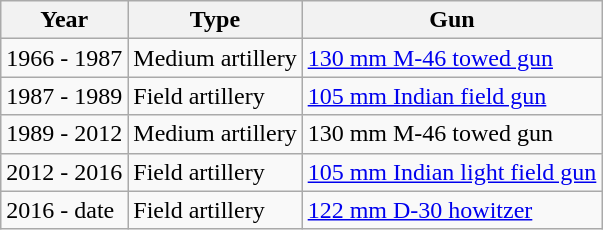<table class="wikitable">
<tr>
<th>Year</th>
<th>Type</th>
<th>Gun</th>
</tr>
<tr>
<td>1966 - 1987</td>
<td>Medium artillery</td>
<td><a href='#'>130 mm M-46 towed gun</a></td>
</tr>
<tr>
<td>1987 - 1989</td>
<td>Field artillery</td>
<td><a href='#'>105 mm Indian field gun</a></td>
</tr>
<tr>
<td>1989 - 2012</td>
<td>Medium artillery</td>
<td>130 mm M-46 towed gun</td>
</tr>
<tr>
<td>2012 - 2016</td>
<td>Field artillery</td>
<td><a href='#'>105 mm Indian light field gun</a></td>
</tr>
<tr>
<td>2016 - date</td>
<td>Field artillery</td>
<td><a href='#'>122 mm D-30 howitzer</a></td>
</tr>
</table>
